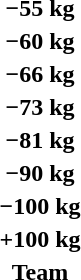<table>
<tr>
<th rowspan=2>−55 kg</th>
<td rowspan=2></td>
<td rowspan=2></td>
<td></td>
</tr>
<tr>
<td></td>
</tr>
<tr>
<th rowspan=2>−60 kg</th>
<td rowspan=2></td>
<td rowspan=2></td>
<td></td>
</tr>
<tr>
<td></td>
</tr>
<tr>
<th rowspan=2>−66 kg</th>
<td rowspan=2></td>
<td rowspan=2></td>
<td></td>
</tr>
<tr>
<td></td>
</tr>
<tr>
<th rowspan=2>−73 kg</th>
<td rowspan=2></td>
<td rowspan=2></td>
<td></td>
</tr>
<tr>
<td></td>
</tr>
<tr>
<th rowspan=2>−81 kg</th>
<td rowspan=2></td>
<td rowspan=2></td>
<td></td>
</tr>
<tr>
<td></td>
</tr>
<tr>
<th rowspan=2>−90 kg</th>
<td rowspan=2></td>
<td rowspan=2></td>
<td></td>
</tr>
<tr>
<td></td>
</tr>
<tr>
<th rowspan=2>−100 kg</th>
<td rowspan=2></td>
<td rowspan=2></td>
<td></td>
</tr>
<tr>
<td></td>
</tr>
<tr>
<th rowspan=2>+100 kg</th>
<td rowspan=2></td>
<td rowspan=2></td>
<td></td>
</tr>
<tr>
<td></td>
</tr>
<tr>
<th rowspan=2>Team</th>
<td rowspan=2></td>
<td rowspan=2></td>
<td></td>
</tr>
<tr>
<td></td>
</tr>
</table>
